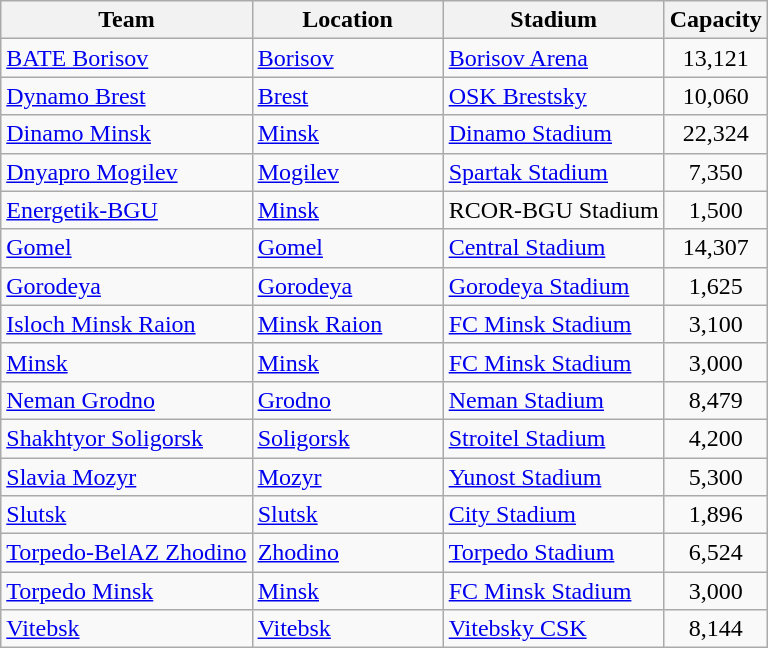<table class="wikitable sortable">
<tr>
<th>Team</th>
<th>Location</th>
<th>Stadium</th>
<th>Capacity</th>
</tr>
<tr>
<td><a href='#'>BATE Borisov</a></td>
<td width=120><a href='#'>Borisov</a></td>
<td><a href='#'>Borisov Arena</a></td>
<td align="center">13,121</td>
</tr>
<tr>
<td><a href='#'>Dynamo Brest</a></td>
<td><a href='#'>Brest</a></td>
<td><a href='#'>OSK Brestsky</a></td>
<td align="center">10,060</td>
</tr>
<tr>
<td><a href='#'>Dinamo Minsk</a></td>
<td><a href='#'>Minsk</a></td>
<td><a href='#'>Dinamo Stadium</a></td>
<td align="center">22,324</td>
</tr>
<tr>
<td><a href='#'>Dnyapro Mogilev</a></td>
<td><a href='#'>Mogilev</a></td>
<td><a href='#'>Spartak Stadium</a></td>
<td align="center">7,350</td>
</tr>
<tr>
<td><a href='#'>Energetik-BGU</a></td>
<td><a href='#'>Minsk</a></td>
<td>RCOR-BGU Stadium</td>
<td align="center">1,500</td>
</tr>
<tr>
<td><a href='#'>Gomel</a></td>
<td><a href='#'>Gomel</a></td>
<td><a href='#'>Central Stadium</a></td>
<td align="center">14,307</td>
</tr>
<tr>
<td><a href='#'>Gorodeya</a></td>
<td><a href='#'>Gorodeya</a></td>
<td><a href='#'>Gorodeya Stadium</a></td>
<td align="center">1,625</td>
</tr>
<tr>
<td><a href='#'>Isloch Minsk Raion</a></td>
<td><a href='#'>Minsk Raion</a></td>
<td><a href='#'>FC Minsk Stadium</a></td>
<td align="center">3,100</td>
</tr>
<tr>
<td><a href='#'>Minsk</a></td>
<td><a href='#'>Minsk</a></td>
<td><a href='#'>FC Minsk Stadium</a></td>
<td align="center">3,000</td>
</tr>
<tr>
<td><a href='#'>Neman Grodno</a></td>
<td><a href='#'>Grodno</a></td>
<td><a href='#'>Neman Stadium</a></td>
<td align="center">8,479</td>
</tr>
<tr>
<td><a href='#'>Shakhtyor Soligorsk</a></td>
<td><a href='#'>Soligorsk</a></td>
<td><a href='#'>Stroitel Stadium</a></td>
<td align="center">4,200</td>
</tr>
<tr>
<td><a href='#'>Slavia Mozyr</a></td>
<td><a href='#'>Mozyr</a></td>
<td><a href='#'>Yunost Stadium</a></td>
<td align="center">5,300</td>
</tr>
<tr>
<td><a href='#'>Slutsk</a></td>
<td><a href='#'>Slutsk</a></td>
<td><a href='#'>City Stadium</a></td>
<td align="center">1,896</td>
</tr>
<tr>
<td><a href='#'>Torpedo-BelAZ Zhodino</a></td>
<td><a href='#'>Zhodino</a></td>
<td><a href='#'>Torpedo Stadium</a></td>
<td align="center">6,524</td>
</tr>
<tr>
<td><a href='#'>Torpedo Minsk</a></td>
<td><a href='#'>Minsk</a></td>
<td><a href='#'>FC Minsk Stadium</a></td>
<td align="center">3,000</td>
</tr>
<tr>
<td><a href='#'>Vitebsk</a></td>
<td><a href='#'>Vitebsk</a></td>
<td><a href='#'>Vitebsky CSK</a></td>
<td align="center">8,144</td>
</tr>
</table>
